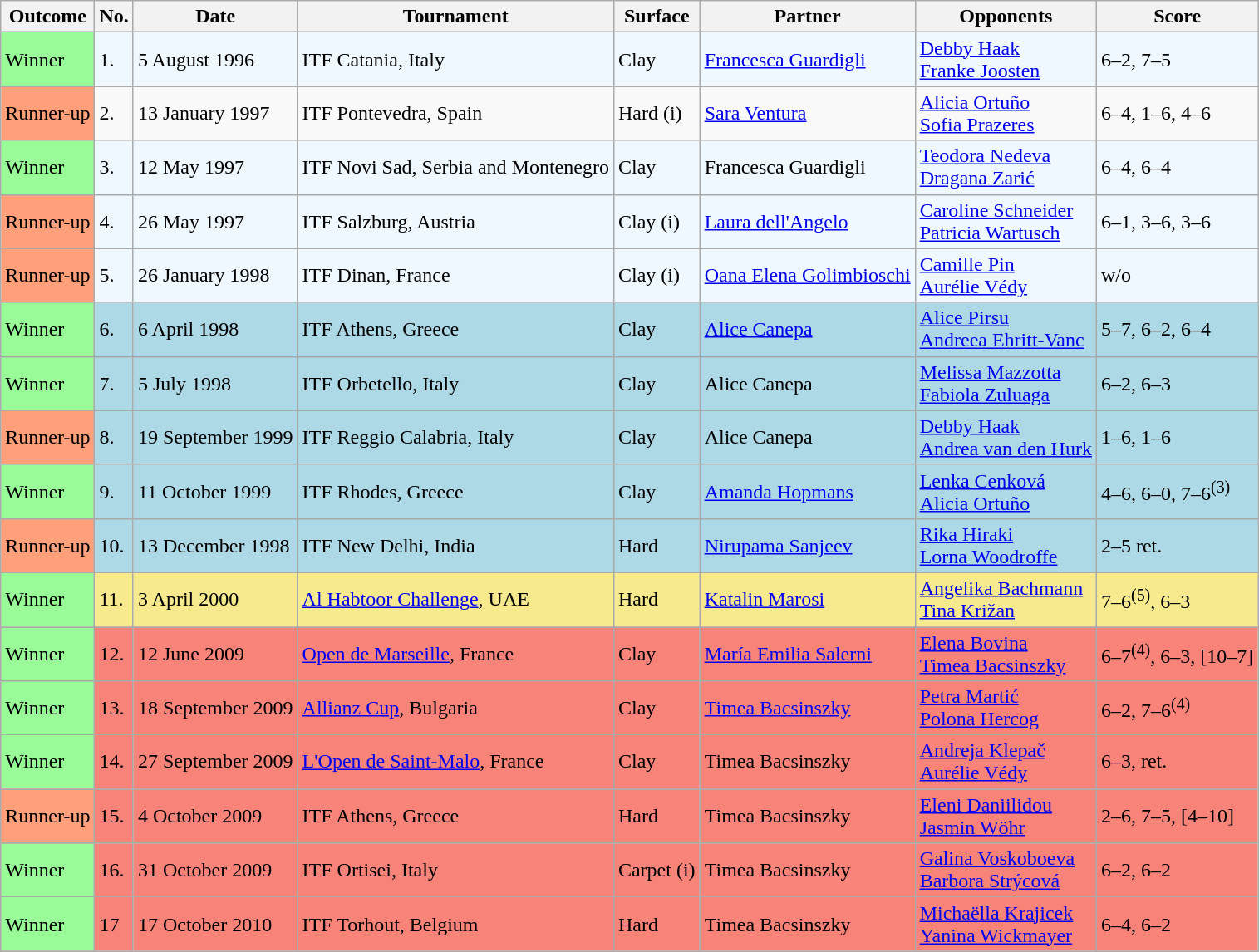<table class="sortable wikitable">
<tr>
<th>Outcome</th>
<th>No.</th>
<th>Date</th>
<th>Tournament</th>
<th>Surface</th>
<th>Partner</th>
<th>Opponents</th>
<th class="unsortable">Score</th>
</tr>
<tr style="background:#f0f8ff;">
<td style="background:#98fb98;">Winner</td>
<td>1.</td>
<td>5 August 1996</td>
<td>ITF Catania, Italy</td>
<td>Clay</td>
<td> <a href='#'>Francesca Guardigli</a></td>
<td> <a href='#'>Debby Haak</a> <br>  <a href='#'>Franke Joosten</a></td>
<td>6–2, 7–5</td>
</tr>
<tr>
<td style="background:#ffa07a;">Runner-up</td>
<td>2.</td>
<td>13 January 1997</td>
<td>ITF Pontevedra, Spain</td>
<td>Hard (i)</td>
<td> <a href='#'>Sara Ventura</a></td>
<td> <a href='#'>Alicia Ortuño</a> <br>  <a href='#'>Sofia Prazeres</a></td>
<td>6–4, 1–6, 4–6</td>
</tr>
<tr style="background:#f0f8ff;">
<td style="background:#98fb98;">Winner</td>
<td>3.</td>
<td>12 May 1997</td>
<td>ITF Novi Sad, Serbia and Montenegro</td>
<td>Clay</td>
<td> Francesca Guardigli</td>
<td> <a href='#'>Teodora Nedeva</a> <br>  <a href='#'>Dragana Zarić</a></td>
<td>6–4, 6–4</td>
</tr>
<tr style="background:#f0f8ff;">
<td style="background:#ffa07a;">Runner-up</td>
<td>4.</td>
<td>26 May 1997</td>
<td>ITF Salzburg, Austria</td>
<td>Clay (i)</td>
<td> <a href='#'>Laura dell'Angelo</a></td>
<td> <a href='#'>Caroline Schneider</a> <br>  <a href='#'>Patricia Wartusch</a></td>
<td>6–1, 3–6, 3–6</td>
</tr>
<tr style="background:#f0f8ff;">
<td bgcolor="FFA07A">Runner-up</td>
<td>5.</td>
<td>26 January 1998</td>
<td>ITF Dinan, France</td>
<td>Clay (i)</td>
<td> <a href='#'>Oana Elena Golimbioschi</a></td>
<td> <a href='#'>Camille Pin</a> <br>  <a href='#'>Aurélie Védy</a></td>
<td>w/o</td>
</tr>
<tr bgcolor="lightblue">
<td style="background:#98fb98;">Winner</td>
<td>6.</td>
<td>6 April 1998</td>
<td>ITF Athens, Greece</td>
<td>Clay</td>
<td> <a href='#'>Alice Canepa</a></td>
<td> <a href='#'>Alice Pirsu</a> <br>  <a href='#'>Andreea Ehritt-Vanc</a></td>
<td>5–7, 6–2, 6–4</td>
</tr>
<tr style="background:lightblue;">
<td style="background:#98fb98;">Winner</td>
<td>7.</td>
<td>5 July 1998</td>
<td>ITF Orbetello, Italy</td>
<td>Clay</td>
<td> Alice Canepa</td>
<td> <a href='#'>Melissa Mazzotta</a> <br>  <a href='#'>Fabiola Zuluaga</a></td>
<td>6–2, 6–3</td>
</tr>
<tr style="background:lightblue;">
<td style="background:#ffa07a;">Runner-up</td>
<td>8.</td>
<td>19 September 1999</td>
<td>ITF Reggio Calabria, Italy</td>
<td>Clay</td>
<td> Alice Canepa</td>
<td> <a href='#'>Debby Haak</a> <br>  <a href='#'>Andrea van den Hurk</a></td>
<td>1–6, 1–6</td>
</tr>
<tr style="background:lightblue;">
<td style="background:#98fb98;">Winner</td>
<td>9.</td>
<td>11 October 1999</td>
<td>ITF Rhodes, Greece</td>
<td>Clay</td>
<td> <a href='#'>Amanda Hopmans</a></td>
<td> <a href='#'>Lenka Cenková</a> <br>  <a href='#'>Alicia Ortuño</a></td>
<td>4–6, 6–0, 7–6<sup>(3)</sup></td>
</tr>
<tr style="background:lightblue;">
<td style="background:#ffa07a;">Runner-up</td>
<td>10.</td>
<td>13 December 1998</td>
<td>ITF New Delhi, India</td>
<td>Hard</td>
<td> <a href='#'>Nirupama Sanjeev</a></td>
<td> <a href='#'>Rika Hiraki</a>  <br>  <a href='#'>Lorna Woodroffe</a></td>
<td>2–5 ret.</td>
</tr>
<tr style="background:#f7e98e;">
<td style="background:#98fb98;">Winner</td>
<td>11.</td>
<td>3 April 2000</td>
<td><a href='#'>Al Habtoor Challenge</a>, UAE</td>
<td>Hard</td>
<td> <a href='#'>Katalin Marosi</a></td>
<td> <a href='#'>Angelika Bachmann</a> <br>  <a href='#'>Tina Križan</a></td>
<td>7–6<sup>(5)</sup>, 6–3</td>
</tr>
<tr style="background:#f88379;">
<td style="background:#98fb98;">Winner</td>
<td>12.</td>
<td>12 June 2009</td>
<td><a href='#'>Open de Marseille</a>, France</td>
<td>Clay</td>
<td> <a href='#'>María Emilia Salerni</a></td>
<td> <a href='#'>Elena Bovina</a> <br>  <a href='#'>Timea Bacsinszky</a></td>
<td>6–7<sup>(4)</sup>, 6–3, [10–7]</td>
</tr>
<tr style="background:#f88379;">
<td style="background:#98fb98;">Winner</td>
<td>13.</td>
<td>18 September 2009</td>
<td><a href='#'>Allianz Cup</a>, Bulgaria</td>
<td>Clay</td>
<td> <a href='#'>Timea Bacsinszky</a></td>
<td> <a href='#'>Petra Martić</a> <br>  <a href='#'>Polona Hercog</a></td>
<td>6–2, 7–6<sup>(4)</sup></td>
</tr>
<tr style="background:#f88379;">
<td style="background:#98fb98;">Winner</td>
<td>14.</td>
<td>27 September 2009</td>
<td><a href='#'>L'Open de Saint-Malo</a>, France</td>
<td>Clay</td>
<td> Timea Bacsinszky</td>
<td> <a href='#'>Andreja Klepač</a> <br>  <a href='#'>Aurélie Védy</a></td>
<td>6–3, ret.</td>
</tr>
<tr bgcolor="#F88379">
<td bgcolor="FFA07A">Runner-up</td>
<td>15.</td>
<td>4 October 2009</td>
<td>ITF Athens, Greece</td>
<td>Hard</td>
<td> Timea Bacsinszky</td>
<td> <a href='#'>Eleni Daniilidou</a> <br>  <a href='#'>Jasmin Wöhr</a></td>
<td>2–6, 7–5, [4–10]</td>
</tr>
<tr style="background:#f88379;">
<td bgcolor="98FB98">Winner</td>
<td>16.</td>
<td>31 October 2009</td>
<td>ITF Ortisei, Italy</td>
<td>Carpet (i)</td>
<td> Timea Bacsinszky</td>
<td> <a href='#'>Galina Voskoboeva</a> <br>  <a href='#'>Barbora Strýcová</a></td>
<td>6–2, 6–2</td>
</tr>
<tr style="background:#f88379;">
<td bgcolor="98FB98">Winner</td>
<td>17</td>
<td>17 October 2010</td>
<td>ITF Torhout, Belgium</td>
<td>Hard</td>
<td> Timea Bacsinszky</td>
<td> <a href='#'>Michaëlla Krajicek</a> <br>  <a href='#'>Yanina Wickmayer</a></td>
<td>6–4, 6–2</td>
</tr>
</table>
